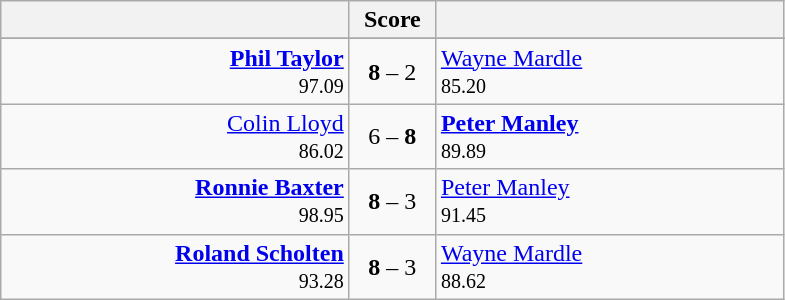<table class=wikitable style="text-align:center">
<tr>
<th width=225></th>
<th width=50>Score</th>
<th width=225></th>
</tr>
<tr align=center>
</tr>
<tr align=left>
<td align=right><strong><a href='#'>Phil Taylor</a></strong> <br> <small><span>97.09</span></small></td>
<td align=center><strong>8</strong> – 2</td>
<td> <a href='#'>Wayne Mardle</a><br> <small><span>85.20</span></small></td>
</tr>
<tr align=left>
<td align=right><a href='#'>Colin Lloyd</a> <br> <small><span>86.02</span></small></td>
<td align=center>6 – <strong>8</strong></td>
<td> <strong><a href='#'>Peter Manley</a></strong><br> <small><span>89.89</span></small></td>
</tr>
<tr align=left>
<td align=right><strong><a href='#'>Ronnie Baxter</a></strong> <br> <small><span>98.95</span></small></td>
<td align=center><strong>8</strong> – 3</td>
<td> <a href='#'>Peter Manley</a><br> <small><span>91.45</span></small></td>
</tr>
<tr align=left>
<td align=right><strong><a href='#'>Roland Scholten</a></strong> <br> <small><span>93.28</span></small></td>
<td align=center><strong>8</strong> – 3</td>
<td> <a href='#'>Wayne Mardle</a><br> <small><span>88.62</span></small></td>
</tr>
</table>
